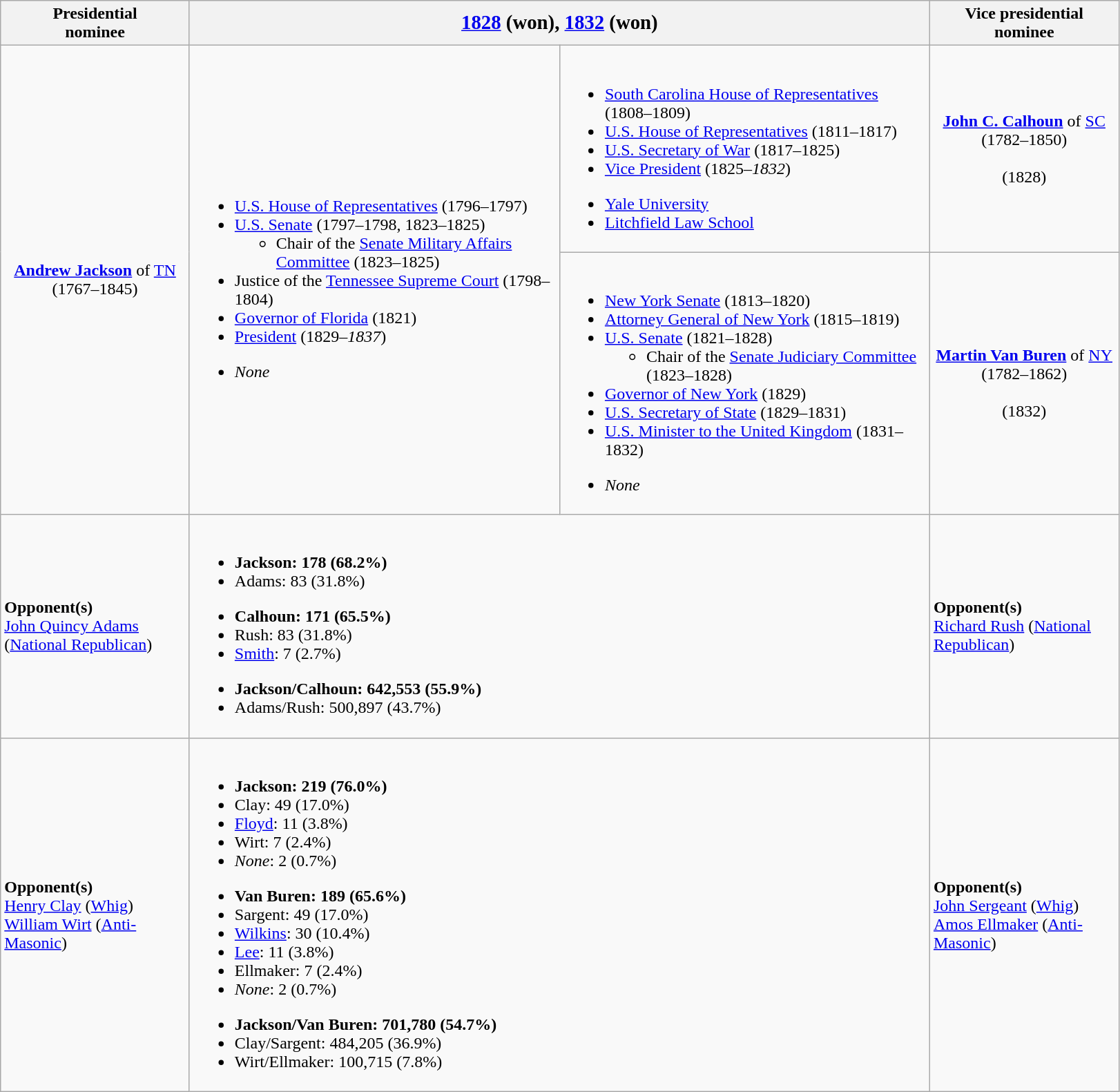<table class="wikitable">
<tr>
<th width=175>Presidential<br>nominee</th>
<th colspan=2><big><a href='#'>1828</a> (won), <a href='#'>1832</a> (won)</big></th>
<th width=175>Vice presidential<br>nominee</th>
</tr>
<tr>
<td rowspan=2 style="text-align:center;"><strong><a href='#'>Andrew Jackson</a></strong> of <a href='#'>TN</a><br>(1767–1845)<br></td>
<td rowspan=2 width=350><br><ul><li><a href='#'>U.S. House of Representatives</a> (1796–1797)</li><li><a href='#'>U.S. Senate</a> (1797–1798, 1823–1825)<ul><li>Chair of the <a href='#'>Senate Military Affairs Committee</a> (1823–1825)</li></ul></li><li>Justice of the <a href='#'>Tennessee Supreme Court</a> (1798–1804)</li><li><a href='#'>Governor of Florida</a> (1821)</li><li><a href='#'>President</a> (1829–<em>1837</em>)</li></ul><ul><li><em>None</em></li></ul></td>
<td width=350><br><ul><li><a href='#'>South Carolina House of Representatives</a> (1808–1809)</li><li><a href='#'>U.S. House of Representatives</a> (1811–1817)</li><li><a href='#'>U.S. Secretary of War</a> (1817–1825)</li><li><a href='#'>Vice President</a> (1825–<em>1832</em>)</li></ul><ul><li><a href='#'>Yale University</a></li><li><a href='#'>Litchfield Law School</a></li></ul></td>
<td style="text-align:center;"><strong><a href='#'>John C. Calhoun</a></strong> of <a href='#'>SC</a><br>(1782–1850)<br><br>(1828)</td>
</tr>
<tr>
<td><br><ul><li><a href='#'>New York Senate</a> (1813–1820)</li><li><a href='#'>Attorney General of New York</a> (1815–1819)</li><li><a href='#'>U.S. Senate</a> (1821–1828)<ul><li>Chair of the <a href='#'>Senate Judiciary Committee</a> (1823–1828)</li></ul></li><li><a href='#'>Governor of New York</a> (1829)</li><li><a href='#'>U.S. Secretary of State</a> (1829–1831)</li><li><a href='#'>U.S. Minister to the United Kingdom</a> (1831–1832)</li></ul><ul><li><em>None</em></li></ul></td>
<td style="text-align:center;"><strong><a href='#'>Martin Van Buren</a></strong> of <a href='#'>NY</a><br>(1782–1862)<br><br>(1832)</td>
</tr>
<tr>
<td><strong>Opponent(s)</strong><br><a href='#'>John Quincy Adams</a> (<a href='#'>National Republican</a>)</td>
<td colspan=2><br><ul><li><strong>Jackson: 178 (68.2%)</strong></li><li>Adams: 83 (31.8%)</li></ul><ul><li><strong>Calhoun: 171 (65.5%)</strong></li><li>Rush: 83 (31.8%)</li><li><a href='#'>Smith</a>: 7 (2.7%)</li></ul><ul><li><strong>Jackson/Calhoun: 642,553 (55.9%)</strong></li><li>Adams/Rush: 500,897 (43.7%)</li></ul></td>
<td><strong>Opponent(s)</strong><br><a href='#'>Richard Rush</a> (<a href='#'>National Republican</a>)</td>
</tr>
<tr>
<td><strong>Opponent(s)</strong><br><a href='#'>Henry Clay</a> (<a href='#'>Whig</a>)<br><a href='#'>William Wirt</a> (<a href='#'>Anti-Masonic</a>)</td>
<td colspan=2><br><ul><li><strong>Jackson: 219 (76.0%)</strong></li><li>Clay: 49 (17.0%)</li><li><a href='#'>Floyd</a>: 11 (3.8%)</li><li>Wirt: 7 (2.4%)</li><li><em>None</em>: 2 (0.7%)</li></ul><ul><li><strong>Van Buren: 189 (65.6%)</strong></li><li>Sargent: 49 (17.0%)</li><li><a href='#'>Wilkins</a>: 30 (10.4%)</li><li><a href='#'>Lee</a>: 11 (3.8%)</li><li>Ellmaker: 7 (2.4%)</li><li><em>None</em>: 2 (0.7%)</li></ul><ul><li><strong>Jackson/Van Buren: 701,780 (54.7%)</strong></li><li>Clay/Sargent: 484,205 (36.9%)</li><li>Wirt/Ellmaker: 100,715 (7.8%)</li></ul></td>
<td><strong>Opponent(s)</strong><br><a href='#'>John Sergeant</a> (<a href='#'>Whig</a>)<br><a href='#'>Amos Ellmaker</a> (<a href='#'>Anti-Masonic</a>)</td>
</tr>
</table>
